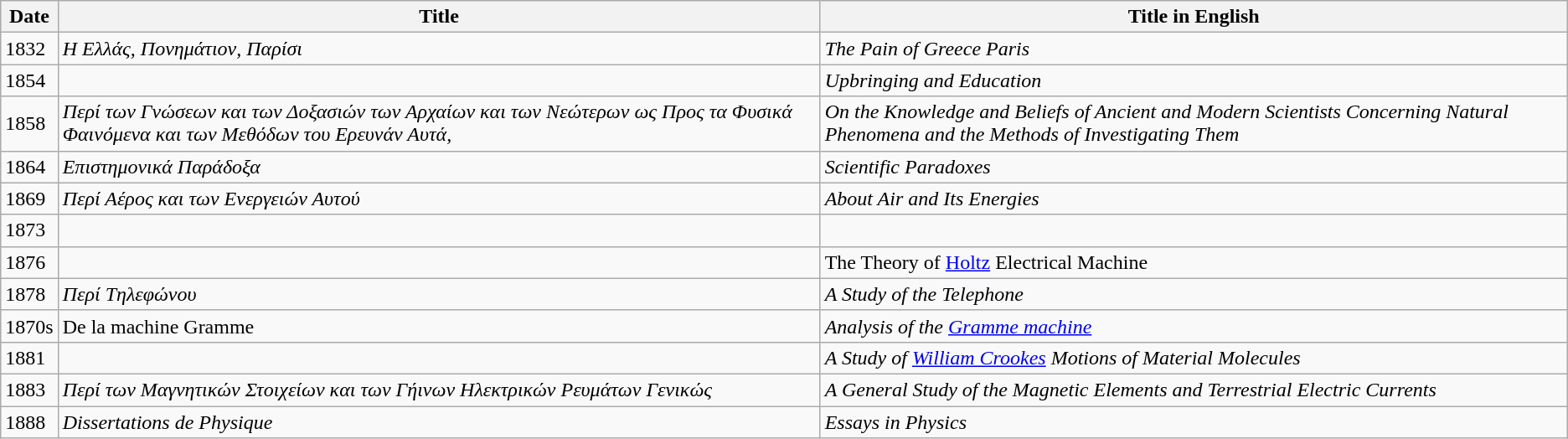<table class="wikitable">
<tr>
<th>Date</th>
<th>Title</th>
<th>Title in English</th>
</tr>
<tr>
<td>1832</td>
<td><em>Η Ελλάς, Πονημάτιον, Παρίσι</em></td>
<td><em>The Pain of Greece Paris</em></td>
</tr>
<tr>
<td>1854</td>
<td></td>
<td><em>Upbringing and Education</em></td>
</tr>
<tr>
<td>1858</td>
<td><em>Περί των Γνώσεων και των Δοξασιών των Αρχαίων και των Νεώτερων ως Προς τα Φυσικά Φαινόμενα και των Μεθόδων του Ερευνάν Αυτά,</em></td>
<td><em>On the Knowledge and Beliefs of Ancient and Modern Scientists Concerning Natural Phenomena and the Methods of Investigating Them</em></td>
</tr>
<tr>
<td>1864</td>
<td><em>Επιστημονικά Παράδοξα</em></td>
<td><em>Scientific Paradoxes</em></td>
</tr>
<tr>
<td>1869</td>
<td><em>Περί Αέρος και των Ενεργειών Αυτού</em></td>
<td><em>About Air and Its Energies</em></td>
</tr>
<tr>
<td>1873</td>
<td></td>
<td></td>
</tr>
<tr>
<td>1876</td>
<td><em></em></td>
<td>The Theory of <a href='#'>Holtz</a> Electrical Machine</td>
</tr>
<tr>
<td>1878</td>
<td><em>Περί Tηλεφώνου</em></td>
<td><em>A Study of the Telephone</em></td>
</tr>
<tr>
<td>1870s</td>
<td>De la machine Gramme</td>
<td><em>Analysis of the <a href='#'>Gramme machine</a></em></td>
</tr>
<tr>
<td>1881</td>
<td></td>
<td><em>A Study of <a href='#'>William Crookes</a> Motions of Material Molecules</em></td>
</tr>
<tr>
<td>1883</td>
<td><em>Περί των Μαγνητικών Στοιχείων και των Γήινων Ηλεκτρικών Ρευμάτων Γενικώς</em></td>
<td><em>A General Study of the Magnetic Elements and Terrestrial Electric Currents</em></td>
</tr>
<tr>
<td>1888</td>
<td><em>Dissertations de Physique</em></td>
<td><em>Essays in Physics</em></td>
</tr>
</table>
